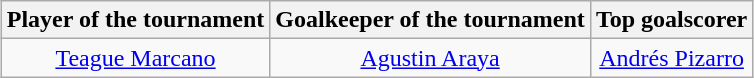<table class=wikitable style="text-align:center; margin:auto">
<tr>
<th>Player of the tournament</th>
<th>Goalkeeper of the tournament</th>
<th>Top goalscorer</th>
</tr>
<tr>
<td> <a href='#'>Teague Marcano</a></td>
<td> <a href='#'>Agustin Araya</a></td>
<td> <a href='#'>Andrés Pizarro</a></td>
</tr>
</table>
